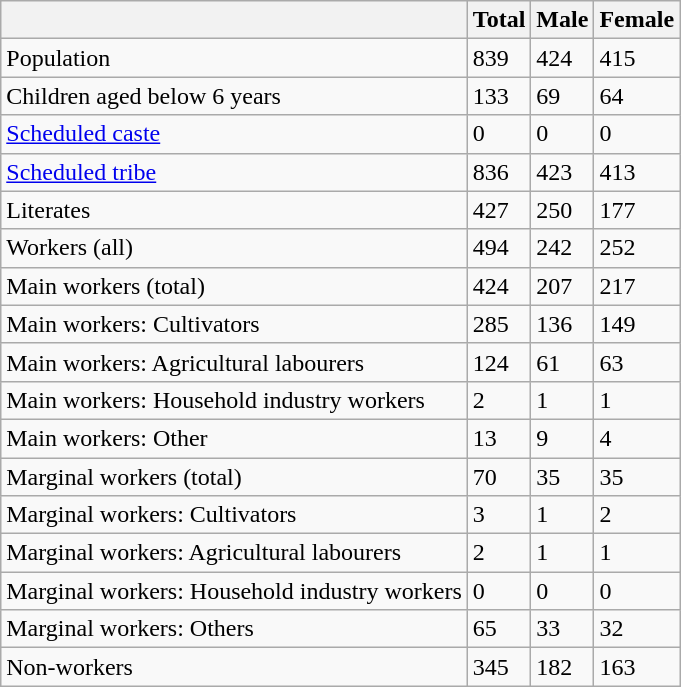<table class="wikitable sortable">
<tr>
<th></th>
<th>Total</th>
<th>Male</th>
<th>Female</th>
</tr>
<tr>
<td>Population</td>
<td>839</td>
<td>424</td>
<td>415</td>
</tr>
<tr>
<td>Children aged below 6 years</td>
<td>133</td>
<td>69</td>
<td>64</td>
</tr>
<tr>
<td><a href='#'>Scheduled caste</a></td>
<td>0</td>
<td>0</td>
<td>0</td>
</tr>
<tr>
<td><a href='#'>Scheduled tribe</a></td>
<td>836</td>
<td>423</td>
<td>413</td>
</tr>
<tr>
<td>Literates</td>
<td>427</td>
<td>250</td>
<td>177</td>
</tr>
<tr>
<td>Workers (all)</td>
<td>494</td>
<td>242</td>
<td>252</td>
</tr>
<tr>
<td>Main workers (total)</td>
<td>424</td>
<td>207</td>
<td>217</td>
</tr>
<tr>
<td>Main workers: Cultivators</td>
<td>285</td>
<td>136</td>
<td>149</td>
</tr>
<tr>
<td>Main workers: Agricultural labourers</td>
<td>124</td>
<td>61</td>
<td>63</td>
</tr>
<tr>
<td>Main workers: Household industry workers</td>
<td>2</td>
<td>1</td>
<td>1</td>
</tr>
<tr>
<td>Main workers: Other</td>
<td>13</td>
<td>9</td>
<td>4</td>
</tr>
<tr>
<td>Marginal workers (total)</td>
<td>70</td>
<td>35</td>
<td>35</td>
</tr>
<tr>
<td>Marginal workers: Cultivators</td>
<td>3</td>
<td>1</td>
<td>2</td>
</tr>
<tr>
<td>Marginal workers: Agricultural labourers</td>
<td>2</td>
<td>1</td>
<td>1</td>
</tr>
<tr>
<td>Marginal workers: Household industry workers</td>
<td>0</td>
<td>0</td>
<td>0</td>
</tr>
<tr>
<td>Marginal workers: Others</td>
<td>65</td>
<td>33</td>
<td>32</td>
</tr>
<tr>
<td>Non-workers</td>
<td>345</td>
<td>182</td>
<td>163</td>
</tr>
</table>
